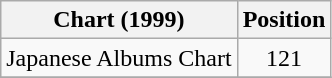<table class="wikitable sortable" style="text-align:center;">
<tr>
<th>Chart (1999)</th>
<th>Position</th>
</tr>
<tr>
<td align="left">Japanese Albums Chart</td>
<td>121</td>
</tr>
<tr>
</tr>
</table>
